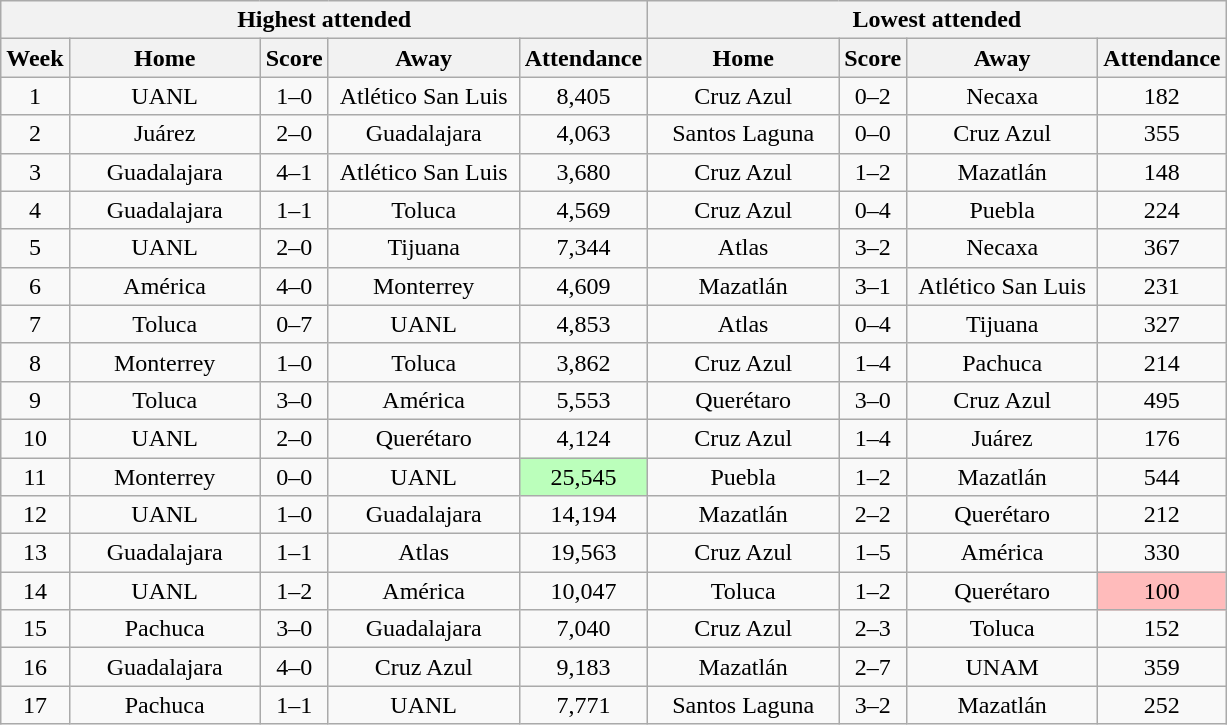<table class="wikitable" style="text-align:center">
<tr>
<th colspan=5>Highest attended</th>
<th colspan=4>Lowest attended</th>
</tr>
<tr>
<th>Week</th>
<th class="unsortable" width=120>Home</th>
<th>Score</th>
<th class="unsortable" width=120>Away</th>
<th>Attendance</th>
<th class="unsortable" width=120>Home</th>
<th>Score</th>
<th class="unsortable" width=120>Away</th>
<th>Attendance</th>
</tr>
<tr>
<td>1</td>
<td>UANL</td>
<td>1–0</td>
<td>Atlético San Luis</td>
<td>8,405</td>
<td>Cruz Azul</td>
<td>0–2</td>
<td>Necaxa</td>
<td>182</td>
</tr>
<tr>
<td>2</td>
<td>Juárez</td>
<td>2–0</td>
<td>Guadalajara</td>
<td>4,063</td>
<td>Santos Laguna</td>
<td>0–0</td>
<td>Cruz Azul</td>
<td>355</td>
</tr>
<tr>
<td>3</td>
<td>Guadalajara</td>
<td>4–1</td>
<td>Atlético San Luis</td>
<td>3,680</td>
<td>Cruz Azul</td>
<td>1–2</td>
<td>Mazatlán</td>
<td>148</td>
</tr>
<tr>
<td>4</td>
<td>Guadalajara</td>
<td>1–1</td>
<td>Toluca</td>
<td>4,569</td>
<td>Cruz Azul</td>
<td>0–4</td>
<td>Puebla</td>
<td>224</td>
</tr>
<tr>
<td>5</td>
<td>UANL</td>
<td>2–0</td>
<td>Tijuana</td>
<td>7,344</td>
<td>Atlas</td>
<td>3–2</td>
<td>Necaxa</td>
<td>367</td>
</tr>
<tr>
<td>6</td>
<td>América</td>
<td>4–0</td>
<td>Monterrey</td>
<td>4,609</td>
<td>Mazatlán</td>
<td>3–1</td>
<td>Atlético San Luis</td>
<td>231</td>
</tr>
<tr>
<td>7</td>
<td>Toluca</td>
<td>0–7</td>
<td>UANL</td>
<td>4,853</td>
<td>Atlas</td>
<td>0–4</td>
<td>Tijuana</td>
<td>327</td>
</tr>
<tr>
<td>8</td>
<td>Monterrey</td>
<td>1–0</td>
<td>Toluca</td>
<td>3,862</td>
<td>Cruz Azul</td>
<td>1–4</td>
<td>Pachuca</td>
<td>214</td>
</tr>
<tr>
<td>9</td>
<td>Toluca</td>
<td>3–0</td>
<td>América</td>
<td>5,553</td>
<td>Querétaro</td>
<td>3–0</td>
<td>Cruz Azul</td>
<td>495</td>
</tr>
<tr>
<td>10</td>
<td>UANL</td>
<td>2–0</td>
<td>Querétaro</td>
<td>4,124</td>
<td>Cruz Azul</td>
<td>1–4</td>
<td>Juárez</td>
<td>176</td>
</tr>
<tr>
<td>11</td>
<td>Monterrey</td>
<td>0–0</td>
<td>UANL</td>
<td bgcolor=BBFFBB>25,545</td>
<td>Puebla</td>
<td>1–2</td>
<td>Mazatlán</td>
<td>544</td>
</tr>
<tr>
<td>12</td>
<td>UANL</td>
<td>1–0</td>
<td>Guadalajara</td>
<td>14,194</td>
<td>Mazatlán</td>
<td>2–2</td>
<td>Querétaro</td>
<td>212</td>
</tr>
<tr>
<td>13</td>
<td>Guadalajara</td>
<td>1–1</td>
<td>Atlas</td>
<td>19,563</td>
<td>Cruz Azul</td>
<td>1–5</td>
<td>América</td>
<td>330</td>
</tr>
<tr>
<td>14</td>
<td>UANL</td>
<td>1–2</td>
<td>América</td>
<td>10,047</td>
<td>Toluca</td>
<td>1–2</td>
<td>Querétaro</td>
<td bgcolor=FFBBBB>100</td>
</tr>
<tr>
<td>15</td>
<td>Pachuca</td>
<td>3–0</td>
<td>Guadalajara</td>
<td>7,040</td>
<td>Cruz Azul</td>
<td>2–3</td>
<td>Toluca</td>
<td>152</td>
</tr>
<tr>
<td>16</td>
<td>Guadalajara</td>
<td>4–0</td>
<td>Cruz Azul</td>
<td>9,183</td>
<td>Mazatlán</td>
<td>2–7</td>
<td>UNAM</td>
<td>359</td>
</tr>
<tr>
<td>17</td>
<td>Pachuca</td>
<td>1–1</td>
<td>UANL</td>
<td>7,771</td>
<td>Santos Laguna</td>
<td>3–2</td>
<td>Mazatlán</td>
<td>252</td>
</tr>
</table>
